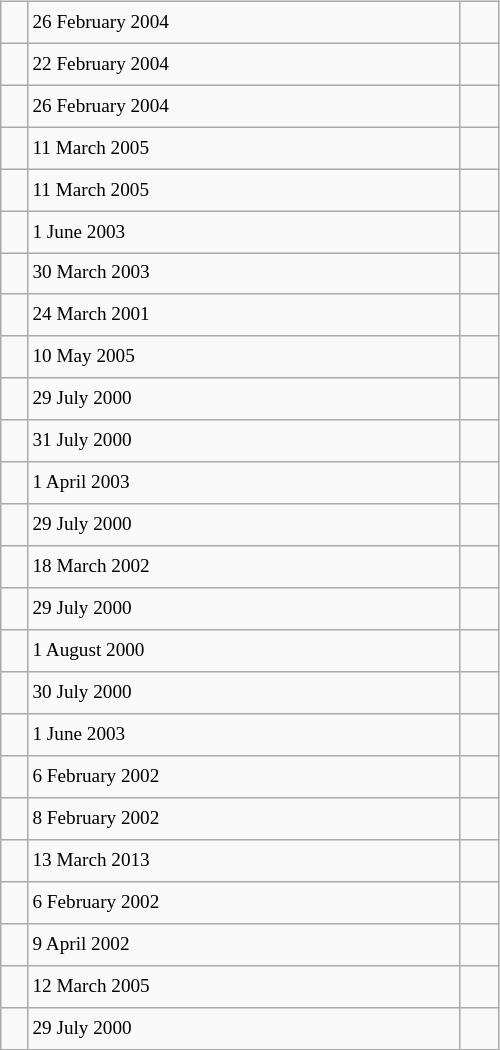<table class="wikitable" style="font-size: 80%; float: left; width: 26em; margin-right: 1em; height: 700px">
<tr>
<td></td>
<td>26 February 2004</td>
<td> </td>
</tr>
<tr>
<td></td>
<td>22 February 2004</td>
<td></td>
</tr>
<tr>
<td></td>
<td>26 February 2004</td>
<td> </td>
</tr>
<tr>
<td></td>
<td>11 March 2005</td>
<td> </td>
</tr>
<tr>
<td></td>
<td>11 March 2005</td>
<td> </td>
</tr>
<tr>
<td></td>
<td>1 June 2003</td>
<td> </td>
</tr>
<tr>
<td></td>
<td>30 March 2003</td>
<td> </td>
</tr>
<tr>
<td></td>
<td>24 March 2001</td>
<td> </td>
</tr>
<tr>
<td></td>
<td>10 May 2005</td>
<td> </td>
</tr>
<tr>
<td></td>
<td>29 July 2000</td>
<td> </td>
</tr>
<tr>
<td></td>
<td>31 July 2000</td>
<td> </td>
</tr>
<tr>
<td></td>
<td>1 April 2003</td>
<td> </td>
</tr>
<tr>
<td></td>
<td>29 July 2000</td>
<td> </td>
</tr>
<tr>
<td></td>
<td>18 March 2002</td>
<td> </td>
</tr>
<tr>
<td></td>
<td>29 July 2000</td>
<td> </td>
</tr>
<tr>
<td></td>
<td>1 August 2000</td>
<td> </td>
</tr>
<tr>
<td></td>
<td>30 July 2000</td>
<td> </td>
</tr>
<tr>
<td></td>
<td>1 June 2003</td>
<td> </td>
</tr>
<tr>
<td></td>
<td>6 February 2002</td>
<td> </td>
</tr>
<tr>
<td></td>
<td>8 February 2002</td>
<td> </td>
</tr>
<tr>
<td></td>
<td>13 March 2013</td>
<td></td>
</tr>
<tr>
<td></td>
<td>6 February 2002</td>
<td> </td>
</tr>
<tr>
<td></td>
<td>9 April 2002</td>
<td> </td>
</tr>
<tr>
<td></td>
<td>12 March 2005</td>
<td> </td>
</tr>
<tr>
<td></td>
<td>29 July 2000</td>
<td> </td>
</tr>
</table>
